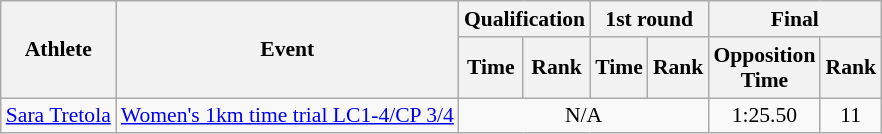<table class=wikitable style="font-size:90%">
<tr>
<th rowspan="2">Athlete</th>
<th rowspan="2">Event</th>
<th colspan="2">Qualification</th>
<th colspan="2">1st round</th>
<th colspan="2">Final</th>
</tr>
<tr>
<th>Time</th>
<th>Rank</th>
<th>Time</th>
<th>Rank</th>
<th>Opposition<br>Time</th>
<th>Rank</th>
</tr>
<tr>
<td><a href='#'>Sara Tretola</a></td>
<td><a href='#'>Women's 1km time trial LC1-4/CP 3/4</a></td>
<td align="center" colspan="4">N/A</td>
<td align="center">1:25.50</td>
<td align="center">11</td>
</tr>
</table>
